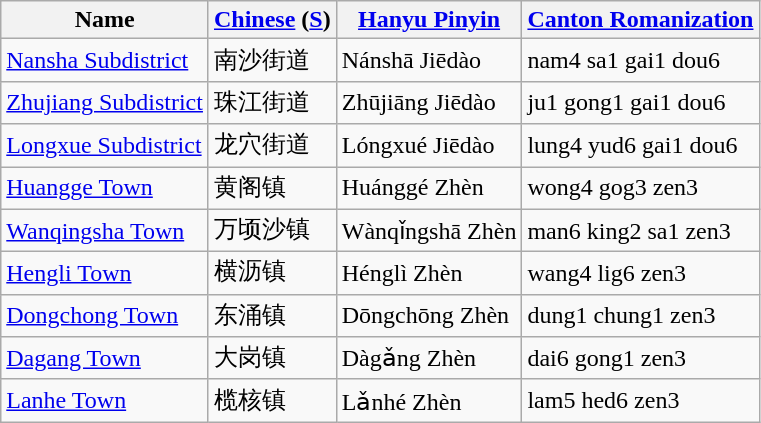<table class="wikitable">
<tr>
<th>Name</th>
<th><a href='#'>Chinese</a> (<a href='#'>S</a>)</th>
<th><a href='#'>Hanyu Pinyin</a></th>
<th><a href='#'>Canton Romanization</a></th>
</tr>
<tr>
<td><a href='#'>Nansha Subdistrict</a></td>
<td>南沙街道</td>
<td>Nánshā Jiēdào</td>
<td>nam4 sa1 gai1 dou6</td>
</tr>
<tr>
<td><a href='#'>Zhujiang Subdistrict</a></td>
<td>珠江街道</td>
<td>Zhūjiāng Jiēdào</td>
<td>ju1 gong1 gai1 dou6</td>
</tr>
<tr>
<td><a href='#'>Longxue Subdistrict</a></td>
<td>龙穴街道</td>
<td>Lóngxué Jiēdào</td>
<td>lung4 yud6 gai1 dou6</td>
</tr>
<tr>
<td><a href='#'>Huangge Town</a></td>
<td>黄阁镇</td>
<td>Huánggé Zhèn</td>
<td>wong4 gog3 zen3</td>
</tr>
<tr>
<td><a href='#'>Wanqingsha Town</a></td>
<td>万顷沙镇</td>
<td>Wànqǐngshā Zhèn</td>
<td>man6 king2 sa1 zen3</td>
</tr>
<tr>
<td><a href='#'>Hengli Town</a></td>
<td>横沥镇</td>
<td>Hénglì Zhèn</td>
<td>wang4 lig6 zen3</td>
</tr>
<tr>
<td><a href='#'>Dongchong Town</a></td>
<td>东涌镇</td>
<td>Dōngchōng Zhèn</td>
<td>dung1 chung1 zen3</td>
</tr>
<tr>
<td><a href='#'>Dagang Town</a></td>
<td>大岗镇</td>
<td>Dàgǎng Zhèn</td>
<td>dai6 gong1 zen3</td>
</tr>
<tr>
<td><a href='#'>Lanhe Town</a></td>
<td>榄核镇</td>
<td>Lǎnhé Zhèn</td>
<td>lam5 hed6 zen3</td>
</tr>
</table>
